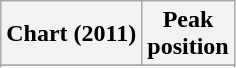<table class="wikitable sortable">
<tr>
<th align="center">Chart (2011)</th>
<th align="center">Peak<br>position</th>
</tr>
<tr>
</tr>
<tr>
</tr>
<tr>
</tr>
</table>
